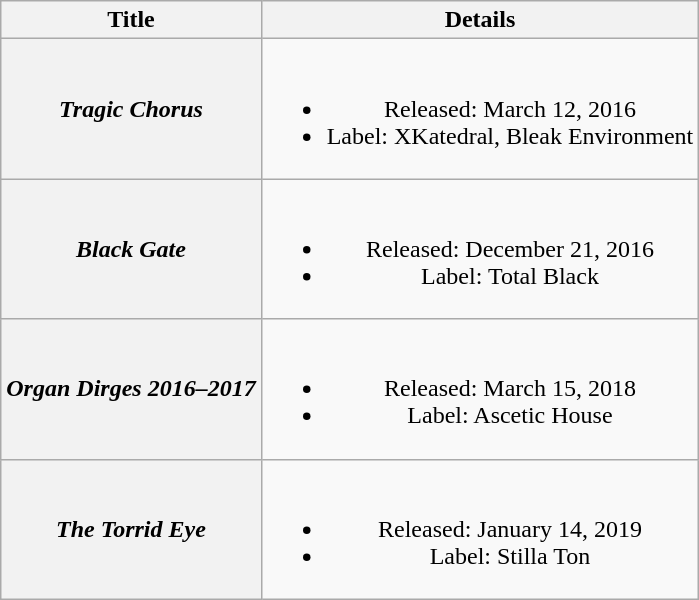<table class="wikitable plainrowheaders" style="text-align:center;">
<tr>
<th scope="col">Title</th>
<th scope="col">Details</th>
</tr>
<tr>
<th scope="row"><em>Tragic Chorus</em></th>
<td><br><ul><li>Released: March 12, 2016</li><li>Label: XKatedral, Bleak Environment</li></ul></td>
</tr>
<tr>
<th scope="row"><em>Black Gate</em></th>
<td><br><ul><li>Released: December 21, 2016</li><li>Label: Total Black</li></ul></td>
</tr>
<tr>
<th scope="row"><em>Organ Dirges 2016–2017</em></th>
<td><br><ul><li>Released: March 15, 2018</li><li>Label: Ascetic House</li></ul></td>
</tr>
<tr>
<th scope="row"><em>The Torrid Eye</em><br></th>
<td><br><ul><li>Released: January 14, 2019</li><li>Label: Stilla Ton</li></ul></td>
</tr>
</table>
